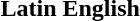<table>
<tr>
<th>Latin</th>
<th>English</th>
</tr>
<tr>
<td></td>
<td></td>
</tr>
</table>
